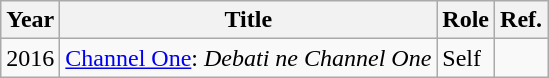<table class="wikitable">
<tr>
<th>Year</th>
<th>Title</th>
<th>Role</th>
<th>Ref.</th>
</tr>
<tr>
<td>2016</td>
<td><a href='#'>Channel One</a>: <em>Debati ne Channel One</em></td>
<td>Self</td>
<td></td>
</tr>
</table>
